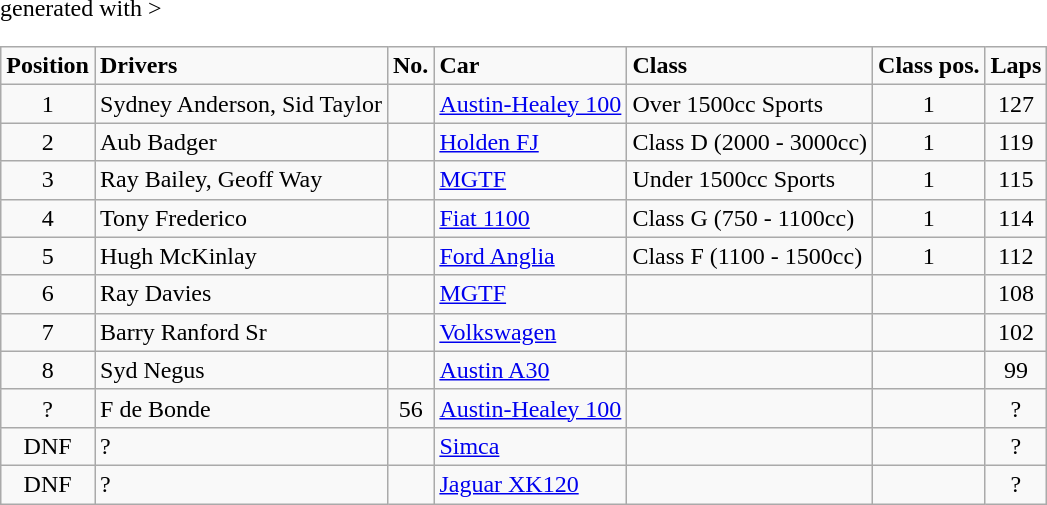<table class="wikitable" <hiddentext>generated with >
<tr style="font-weight:bold">
<td height="13" align="center">Position</td>
<td>Drivers</td>
<td align="center">No.</td>
<td>Car</td>
<td>Class</td>
<td align="center">Class pos.</td>
<td align="center">Laps</td>
</tr>
<tr>
<td height="13" align="center">1</td>
<td>Sydney Anderson, Sid Taylor</td>
<td align="center"> </td>
<td><a href='#'>Austin-Healey 100</a></td>
<td>Over 1500cc Sports</td>
<td align="center">1</td>
<td align="center">127</td>
</tr>
<tr>
<td height="13" align="center">2</td>
<td>Aub Badger</td>
<td align="center"> </td>
<td><a href='#'>Holden FJ</a></td>
<td>Class D (2000 - 3000cc)</td>
<td align="center">1</td>
<td align="center">119</td>
</tr>
<tr>
<td height="13" align="center">3</td>
<td>Ray Bailey, Geoff Way</td>
<td align="center"> </td>
<td><a href='#'>MGTF</a></td>
<td>Under 1500cc Sports</td>
<td align="center">1</td>
<td align="center">115</td>
</tr>
<tr>
<td height="13" align="center">4</td>
<td>Tony Frederico</td>
<td align="center"> </td>
<td><a href='#'>Fiat 1100</a></td>
<td>Class G (750 - 1100cc)</td>
<td align="center">1</td>
<td align="center">114</td>
</tr>
<tr>
<td height="13" align="center">5</td>
<td>Hugh McKinlay</td>
<td align="center"> </td>
<td><a href='#'>Ford Anglia</a></td>
<td>Class F (1100 - 1500cc)</td>
<td align="center">1</td>
<td align="center">112</td>
</tr>
<tr>
<td height="13" align="center">6</td>
<td>Ray Davies</td>
<td align="center"> </td>
<td><a href='#'>MGTF</a></td>
<td> </td>
<td align="center"> </td>
<td align="center">108</td>
</tr>
<tr>
<td height="13" align="center">7</td>
<td>Barry Ranford Sr</td>
<td align="center"> </td>
<td><a href='#'>Volkswagen</a></td>
<td> </td>
<td align="center"> </td>
<td align="center">102</td>
</tr>
<tr>
<td height="13" align="center">8</td>
<td>Syd Negus</td>
<td align="center"> </td>
<td><a href='#'>Austin A30</a></td>
<td> </td>
<td align="center"> </td>
<td align="center">99</td>
</tr>
<tr>
<td height="13" align="center">?</td>
<td>F de Bonde</td>
<td align="center">56</td>
<td><a href='#'>Austin-Healey 100</a></td>
<td> </td>
<td align="center"> </td>
<td align="center">?</td>
</tr>
<tr>
<td height="13" align="center">DNF</td>
<td>?</td>
<td align="center"> </td>
<td><a href='#'>Simca</a></td>
<td> </td>
<td align="center"> </td>
<td align="center">?</td>
</tr>
<tr>
<td height="13" align="center">DNF</td>
<td>?</td>
<td align="center"> </td>
<td><a href='#'>Jaguar XK120</a></td>
<td> </td>
<td align="center"> </td>
<td align="center">?</td>
</tr>
</table>
